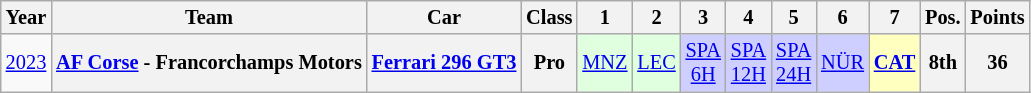<table class="wikitable" border="1" style="text-align:center; font-size:85%;">
<tr>
<th>Year</th>
<th>Team</th>
<th>Car</th>
<th>Class</th>
<th>1</th>
<th>2</th>
<th>3</th>
<th>4</th>
<th>5</th>
<th>6</th>
<th>7</th>
<th>Pos.</th>
<th>Points</th>
</tr>
<tr>
<td nowrap><a href='#'>2023</a></td>
<th nowrap><a href='#'>AF Corse</a> - Francorchamps Motors</th>
<th nowrap><a href='#'>Ferrari 296 GT3</a></th>
<th>Pro</th>
<td style="background:#DFFFDF;"><a href='#'>MNZ</a><br></td>
<td style="background:#DFFFDF;"><a href='#'>LEC</a><br></td>
<td style="background:#CFCFFF;"><a href='#'>SPA<br>6H</a><br></td>
<td style="background:#CFCFFF;"><a href='#'>SPA<br>12H</a><br></td>
<td style="background:#CFCFFF;"><a href='#'>SPA<br>24H</a><br></td>
<td style="background:#CFCFFF;"><a href='#'>NÜR</a><br></td>
<td style="background:#FFFFBF;"><strong><a href='#'>CAT</a></strong><br></td>
<th>8th</th>
<th>36</th>
</tr>
</table>
